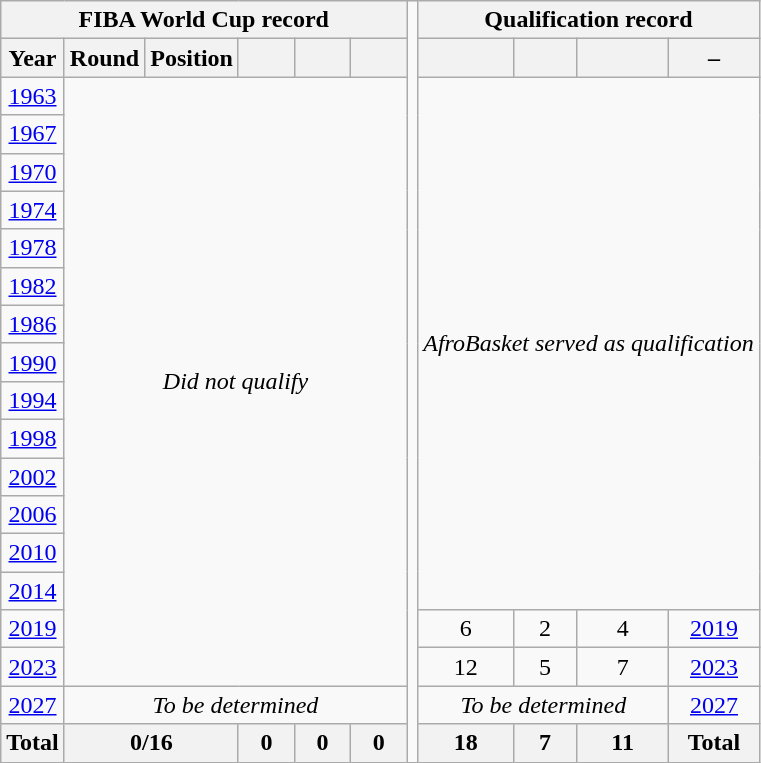<table class="wikitable" style="text-align:center;">
<tr>
<th colspan="6">FIBA World Cup record</th>
<td rowspan="20"></td>
<th colspan="4">Qualification record</th>
</tr>
<tr>
<th>Year</th>
<th>Round</th>
<th>Position</th>
<th width="30"></th>
<th width="30"></th>
<th width="30"></th>
<th></th>
<th></th>
<th></th>
<th>–</th>
</tr>
<tr>
<td> <a href='#'>1963</a></td>
<td colspan="5" rowspan="16"><em>Did not qualify</em></td>
<td colspan="4" rowspan="14"><em>AfroBasket served as qualification</em></td>
</tr>
<tr>
<td> <a href='#'>1967</a></td>
</tr>
<tr>
<td> <a href='#'>1970</a></td>
</tr>
<tr>
<td> <a href='#'>1974</a></td>
</tr>
<tr>
<td> <a href='#'>1978</a></td>
</tr>
<tr>
<td> <a href='#'>1982</a></td>
</tr>
<tr>
<td> <a href='#'>1986</a></td>
</tr>
<tr>
<td> <a href='#'>1990</a></td>
</tr>
<tr>
<td> <a href='#'>1994</a></td>
</tr>
<tr>
<td> <a href='#'>1998</a></td>
</tr>
<tr>
<td> <a href='#'>2002</a></td>
</tr>
<tr>
<td> <a href='#'>2006</a></td>
</tr>
<tr>
<td> <a href='#'>2010</a></td>
</tr>
<tr>
<td> <a href='#'>2014</a></td>
</tr>
<tr>
<td> <a href='#'>2019</a></td>
<td>6</td>
<td>2</td>
<td>4</td>
<td><a href='#'>2019</a></td>
</tr>
<tr>
<td> <a href='#'>2023</a></td>
<td>12</td>
<td>5</td>
<td>7</td>
<td><a href='#'>2023</a></td>
</tr>
<tr>
<td> <a href='#'>2027</a></td>
<td colspan="5"><em>To be determined</em></td>
<td colspan="3"><em>To be determined</em></td>
<td><a href='#'>2027</a></td>
</tr>
<tr>
<th>Total</th>
<th colspan="2">0/16</th>
<th>0</th>
<th>0</th>
<th>0</th>
<th>18</th>
<th>7</th>
<th>11</th>
<th>Total</th>
</tr>
</table>
